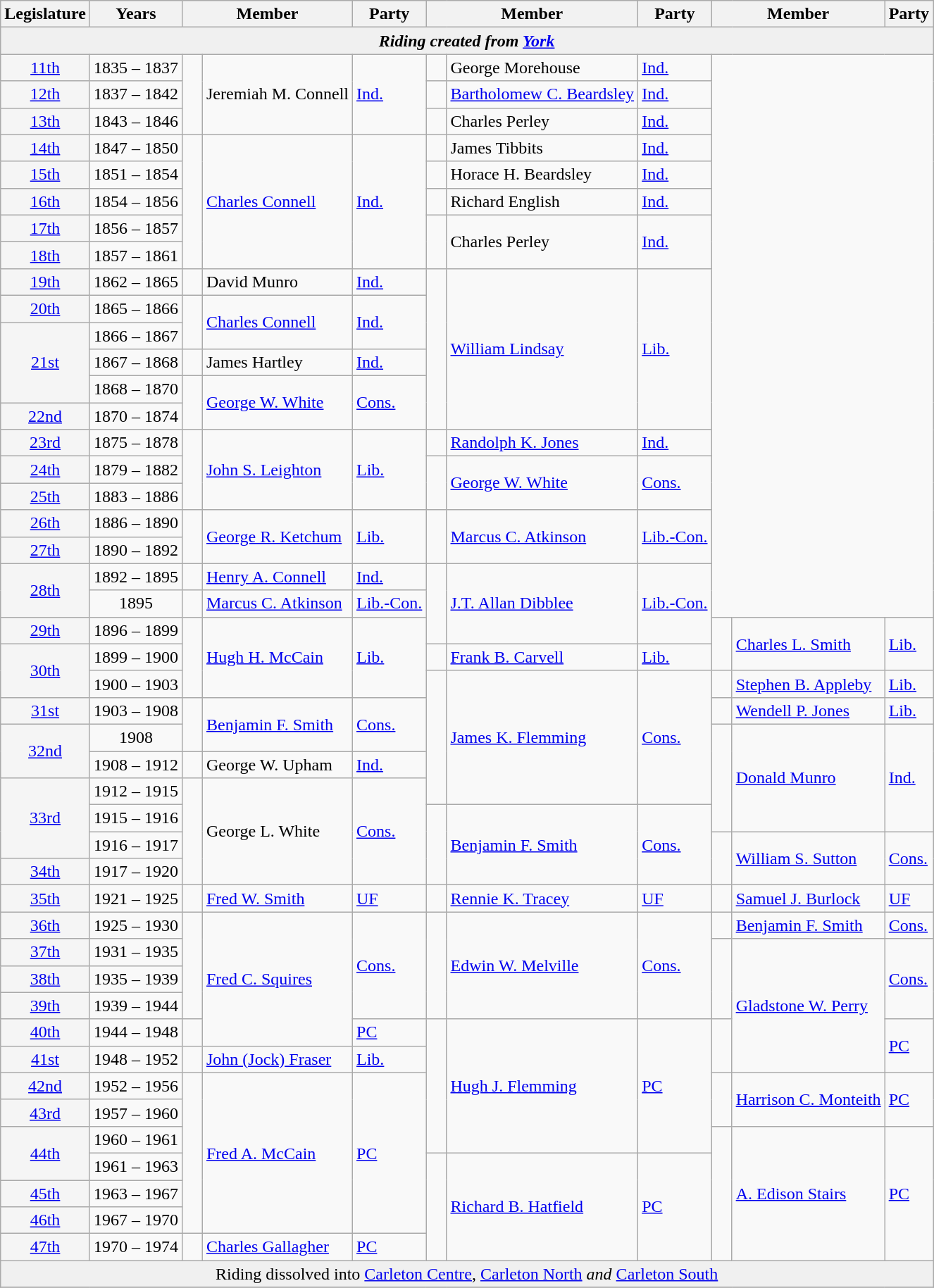<table class="wikitable">
<tr>
<th>Legislature</th>
<th>Years</th>
<th colspan="2">Member</th>
<th>Party</th>
<th colspan="2">Member</th>
<th>Party</th>
<th colspan="2">Member</th>
<th>Party</th>
</tr>
<tr>
<td bgcolor="#F0F0F0" colspan="11" align="center"><strong><em>Riding created from<em> <a href='#'>York</a><strong></td>
</tr>
<tr>
<td bgcolor="whitesmoke" align="center"><a href='#'>11th</a></td>
<td>1835 – 1837</td>
<td rowspan="3" >   </td>
<td rowspan="3">Jeremiah M. Connell</td>
<td rowspan="3"><a href='#'>Ind.</a></td>
<td>   </td>
<td>George Morehouse</td>
<td><a href='#'>Ind.</a></td>
</tr>
<tr>
<td bgcolor="whitesmoke" align="center"><a href='#'>12th</a></td>
<td>1837 – 1842</td>
<td>   </td>
<td><a href='#'>Bartholomew C. Beardsley</a></td>
<td><a href='#'>Ind.</a></td>
</tr>
<tr>
<td bgcolor="whitesmoke" align="center"><a href='#'>13th</a></td>
<td>1843 – 1846</td>
<td>   </td>
<td>Charles Perley</td>
<td><a href='#'>Ind.</a></td>
</tr>
<tr>
<td bgcolor="whitesmoke" align="center"><a href='#'>14th</a></td>
<td>1847 – 1850</td>
<td rowspan="5" >   </td>
<td rowspan="5"><a href='#'>Charles Connell</a></td>
<td rowspan="5"><a href='#'>Ind.</a></td>
<td>   </td>
<td>James Tibbits</td>
<td><a href='#'>Ind.</a></td>
</tr>
<tr>
<td bgcolor="whitesmoke" align="center"><a href='#'>15th</a></td>
<td>1851 – 1854</td>
<td>   </td>
<td>Horace H. Beardsley</td>
<td><a href='#'>Ind.</a></td>
</tr>
<tr>
<td bgcolor="whitesmoke" align="center"><a href='#'>16th</a></td>
<td>1854 – 1856</td>
<td>   </td>
<td>Richard English</td>
<td><a href='#'>Ind.</a></td>
</tr>
<tr>
<td bgcolor="whitesmoke" align="center"><a href='#'>17th</a></td>
<td>1856 – 1857</td>
<td rowspan="2" >   </td>
<td rowspan="2">Charles Perley</td>
<td rowspan="2"><a href='#'>Ind.</a></td>
</tr>
<tr>
<td bgcolor="whitesmoke" align="center"><a href='#'>18th</a></td>
<td>1857 – 1861</td>
</tr>
<tr>
<td bgcolor="whitesmoke" align="center"><a href='#'>19th</a></td>
<td>1862 – 1865</td>
<td>   </td>
<td>David Munro</td>
<td><a href='#'>Ind.</a></td>
<td rowspan="6" >   </td>
<td rowspan="6"><a href='#'>William Lindsay</a></td>
<td rowspan="6"><a href='#'>Lib.</a></td>
</tr>
<tr>
<td bgcolor="whitesmoke" align="center"><a href='#'>20th</a></td>
<td>1865 – 1866</td>
<td rowspan="2" >   </td>
<td rowspan="2"><a href='#'>Charles Connell</a></td>
<td rowspan="2"><a href='#'>Ind.</a></td>
</tr>
<tr>
<td bgcolor="whitesmoke" align="center" rowspan="3"><a href='#'>21st</a></td>
<td>1866 – 1867</td>
</tr>
<tr>
<td>1867 – 1868</td>
<td>   </td>
<td>James Hartley</td>
<td><a href='#'>Ind.</a></td>
</tr>
<tr>
<td>1868 – 1870</td>
<td rowspan="2" >   </td>
<td rowspan="2"><a href='#'>George W. White</a></td>
<td rowspan="2"><a href='#'>Cons.</a></td>
</tr>
<tr>
<td bgcolor="whitesmoke" align="center"><a href='#'>22nd</a></td>
<td>1870 – 1874</td>
</tr>
<tr>
<td bgcolor="whitesmoke" align="center"><a href='#'>23rd</a></td>
<td>1875 – 1878</td>
<td rowspan="3" >   </td>
<td rowspan="3"><a href='#'>John S. Leighton</a></td>
<td rowspan="3"><a href='#'>Lib.</a></td>
<td>   </td>
<td><a href='#'>Randolph K. Jones</a></td>
<td><a href='#'>Ind.</a></td>
</tr>
<tr>
<td bgcolor="whitesmoke" align="center"><a href='#'>24th</a></td>
<td>1879 – 1882</td>
<td rowspan="2" >   </td>
<td rowspan="2"><a href='#'>George W. White</a></td>
<td rowspan="2"><a href='#'>Cons.</a></td>
</tr>
<tr>
<td bgcolor="whitesmoke" align="center"><a href='#'>25th</a></td>
<td>1883 – 1886</td>
</tr>
<tr>
<td bgcolor="whitesmoke" align="center"><a href='#'>26th</a></td>
<td>1886 – 1890</td>
<td rowspan="2" >   </td>
<td rowspan="2"><a href='#'>George R. Ketchum</a></td>
<td rowspan="2"><a href='#'>Lib.</a></td>
<td rowspan="2" >   </td>
<td rowspan="2"><a href='#'>Marcus C. Atkinson</a></td>
<td rowspan="2"><a href='#'>Lib.-Con.</a></td>
</tr>
<tr>
<td bgcolor="whitesmoke" align="center"><a href='#'>27th</a></td>
<td>1890 – 1892</td>
</tr>
<tr>
<td bgcolor="whitesmoke" align="center" rowspan="2"><a href='#'>28th</a></td>
<td>1892 – 1895</td>
<td>   </td>
<td><a href='#'>Henry A. Connell</a></td>
<td><a href='#'>Ind.</a></td>
<td rowspan="3" >   </td>
<td rowspan="3"><a href='#'>J.T. Allan Dibblee</a></td>
<td rowspan="3"><a href='#'>Lib.-Con.</a></td>
</tr>
<tr>
<td align="center">1895</td>
<td>   </td>
<td><a href='#'>Marcus C. Atkinson</a></td>
<td><a href='#'>Lib.-Con.</a></td>
</tr>
<tr>
<td bgcolor="whitesmoke" align="center"><a href='#'>29th</a></td>
<td>1896 – 1899</td>
<td rowspan="3" >   </td>
<td rowspan="3"><a href='#'>Hugh H. McCain</a></td>
<td rowspan="3"><a href='#'>Lib.</a></td>
<td rowspan="2" >   </td>
<td rowspan="2"><a href='#'>Charles L. Smith</a></td>
<td rowspan="2"><a href='#'>Lib.</a></td>
</tr>
<tr>
<td bgcolor="whitesmoke" align="center" rowspan="2"><a href='#'>30th</a></td>
<td>1899 – 1900</td>
<td>   </td>
<td><a href='#'>Frank B. Carvell</a></td>
<td><a href='#'>Lib.</a></td>
</tr>
<tr>
<td>1900 – 1903</td>
<td rowspan="5" >   </td>
<td rowspan="5"><a href='#'>James K. Flemming</a></td>
<td rowspan="5"><a href='#'>Cons.</a></td>
<td>   </td>
<td><a href='#'>Stephen B. Appleby</a></td>
<td><a href='#'>Lib.</a></td>
</tr>
<tr>
<td bgcolor="whitesmoke" align="center"><a href='#'>31st</a></td>
<td>1903 – 1908</td>
<td rowspan="2" >   </td>
<td rowspan="2"><a href='#'>Benjamin F. Smith</a></td>
<td rowspan="2"><a href='#'>Cons.</a></td>
<td>   </td>
<td><a href='#'>Wendell P. Jones</a></td>
<td><a href='#'>Lib.</a></td>
</tr>
<tr>
<td bgcolor="whitesmoke" align="center" rowspan="2"><a href='#'>32nd</a></td>
<td align="center">1908</td>
<td rowspan="4" >   </td>
<td rowspan="4"><a href='#'>Donald Munro</a></td>
<td rowspan="4"><a href='#'>Ind.</a></td>
</tr>
<tr>
<td>1908 – 1912</td>
<td>   </td>
<td>George W. Upham</td>
<td><a href='#'>Ind.</a></td>
</tr>
<tr>
<td bgcolor="whitesmoke" align="center" rowspan="3"><a href='#'>33rd</a></td>
<td>1912 – 1915</td>
<td rowspan="4" >   </td>
<td rowspan="4">George L. White</td>
<td rowspan="4"><a href='#'>Cons.</a></td>
</tr>
<tr>
<td>1915 – 1916</td>
<td rowspan="3" >   </td>
<td rowspan="3"><a href='#'>Benjamin F. Smith</a></td>
<td rowspan="3"><a href='#'>Cons.</a></td>
</tr>
<tr>
<td>1916 – 1917</td>
<td rowspan="2" >   </td>
<td rowspan="2"><a href='#'>William S. Sutton</a></td>
<td rowspan="2"><a href='#'>Cons.</a></td>
</tr>
<tr>
<td bgcolor="whitesmoke" align="center"><a href='#'>34th</a></td>
<td>1917 – 1920</td>
</tr>
<tr>
<td bgcolor="whitesmoke" align="center"><a href='#'>35th</a></td>
<td>1921 – 1925</td>
<td>   </td>
<td><a href='#'>Fred W. Smith</a></td>
<td><a href='#'>UF</a></td>
<td>   </td>
<td><a href='#'>Rennie K. Tracey</a></td>
<td><a href='#'>UF</a></td>
<td>   </td>
<td><a href='#'>Samuel J. Burlock</a></td>
<td><a href='#'>UF</a></td>
</tr>
<tr>
<td bgcolor="whitesmoke" align="center"><a href='#'>36th</a></td>
<td>1925 – 1930</td>
<td rowspan="4" >   </td>
<td rowspan="5"><a href='#'>Fred C. Squires</a></td>
<td rowspan="4"><a href='#'>Cons.</a></td>
<td rowspan="4" >   </td>
<td rowspan="4"><a href='#'>Edwin W. Melville</a></td>
<td rowspan="4"><a href='#'>Cons.</a></td>
<td>   </td>
<td><a href='#'>Benjamin F. Smith</a></td>
<td><a href='#'>Cons.</a></td>
</tr>
<tr>
<td bgcolor="whitesmoke" align="center"><a href='#'>37th</a></td>
<td>1931 – 1935</td>
<td rowspan="3" >   </td>
<td rowspan="5"><a href='#'>Gladstone W. Perry</a></td>
<td rowspan="3"><a href='#'>Cons.</a></td>
</tr>
<tr>
<td bgcolor="whitesmoke" align="center"><a href='#'>38th</a></td>
<td>1935 – 1939</td>
</tr>
<tr>
<td bgcolor="whitesmoke" align="center"><a href='#'>39th</a></td>
<td>1939 – 1944</td>
</tr>
<tr>
<td bgcolor="whitesmoke" align="center"><a href='#'>40th</a></td>
<td>1944 – 1948</td>
<td>   </td>
<td><a href='#'>PC</a></td>
<td rowspan="5" >   </td>
<td rowspan="5"><a href='#'>Hugh J. Flemming</a></td>
<td rowspan="5"><a href='#'>PC</a></td>
<td rowspan="2" >   </td>
<td rowspan="2"><a href='#'>PC</a></td>
</tr>
<tr>
<td bgcolor="whitesmoke" align="center"><a href='#'>41st</a></td>
<td>1948 – 1952</td>
<td>   </td>
<td><a href='#'>John (Jock) Fraser</a></td>
<td><a href='#'>Lib.</a></td>
</tr>
<tr>
<td bgcolor="whitesmoke" align="center"><a href='#'>42nd</a></td>
<td>1952 – 1956</td>
<td rowspan="6" >   </td>
<td rowspan="6"><a href='#'>Fred A. McCain</a></td>
<td rowspan="6"><a href='#'>PC</a></td>
<td rowspan="2" >   </td>
<td rowspan="2"><a href='#'>Harrison C. Monteith</a></td>
<td rowspan="2"><a href='#'>PC</a></td>
</tr>
<tr>
<td bgcolor="whitesmoke" align="center"><a href='#'>43rd</a></td>
<td>1957 – 1960</td>
</tr>
<tr>
<td bgcolor="whitesmoke" align="center" rowspan="2"><a href='#'>44th</a></td>
<td>1960 – 1961</td>
<td rowspan="5" >   </td>
<td rowspan="5"><a href='#'>A. Edison Stairs</a></td>
<td rowspan="5"><a href='#'>PC</a></td>
</tr>
<tr>
<td>1961 – 1963</td>
<td rowspan="4" >   </td>
<td rowspan="4"><a href='#'>Richard B. Hatfield</a></td>
<td rowspan="4"><a href='#'>PC</a></td>
</tr>
<tr>
<td bgcolor="whitesmoke" align="center"><a href='#'>45th</a></td>
<td>1963 – 1967</td>
</tr>
<tr>
<td bgcolor="whitesmoke" align="center"><a href='#'>46th</a></td>
<td>1967 – 1970</td>
</tr>
<tr>
<td bgcolor="whitesmoke" align="center"><a href='#'>47th</a></td>
<td>1970 – 1974</td>
<td>   </td>
<td><a href='#'>Charles Gallagher</a></td>
<td><a href='#'>PC</a></td>
</tr>
<tr>
<td bgcolor="#F0F0F0" colspan="11" align="center"></em></strong>Riding dissolved into</em> <a href='#'>Carleton Centre</a>, <a href='#'>Carleton North</a> <em>and</em> <a href='#'>Carleton South</a></strong></td>
</tr>
<tr>
</tr>
</table>
